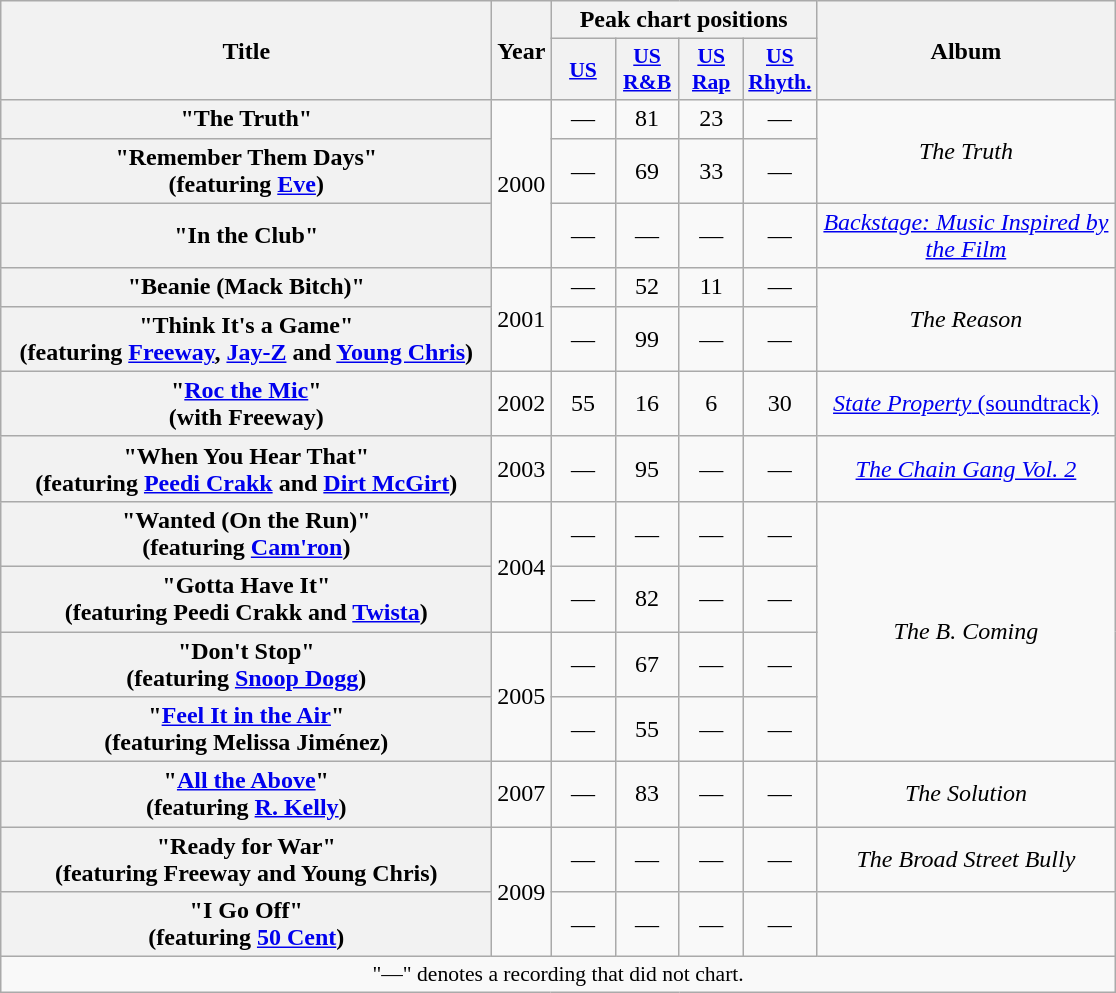<table class="wikitable plainrowheaders" style="text-align:center;">
<tr>
<th scope="col" rowspan="2" style="width:20em;">Title</th>
<th scope="col" rowspan="2" style="width:1em;">Year</th>
<th scope="col" colspan="4">Peak chart positions</th>
<th scope="col" rowspan="2" style="width:12em;">Album</th>
</tr>
<tr>
<th scope="col" style="width:2.5em;font-size:90%;"><a href='#'>US</a><br></th>
<th scope="col" style="width:2.5em;font-size:90%;"><a href='#'>US<br>R&B</a><br></th>
<th scope="col" style="width:2.5em;font-size:90%;"><a href='#'>US<br>Rap</a><br></th>
<th scope="col" style="width:2.5em;font-size:90%;"><a href='#'>US<br>Rhyth.</a><br></th>
</tr>
<tr>
<th scope="row">"The Truth"</th>
<td rowspan="3">2000</td>
<td>—</td>
<td>81</td>
<td>23</td>
<td>—</td>
<td rowspan="2"><em>The Truth</em></td>
</tr>
<tr>
<th scope="row">"Remember Them Days"<br><span>(featuring <a href='#'>Eve</a>)</span></th>
<td>—</td>
<td>69</td>
<td>33</td>
<td>—</td>
</tr>
<tr>
<th scope="row">"In the Club"</th>
<td>—</td>
<td>—</td>
<td>—</td>
<td>—</td>
<td><em><a href='#'>Backstage: Music Inspired by the Film</a></em></td>
</tr>
<tr>
<th scope="row">"Beanie (Mack Bitch)"</th>
<td rowspan="2">2001</td>
<td>—</td>
<td>52</td>
<td>11</td>
<td>—</td>
<td rowspan="2"><em>The Reason</em></td>
</tr>
<tr>
<th scope="row">"Think It's a Game"<br><span>(featuring <a href='#'>Freeway</a>, <a href='#'>Jay-Z</a> and <a href='#'>Young Chris</a>)</span></th>
<td>—</td>
<td>99</td>
<td>—</td>
<td>—</td>
</tr>
<tr>
<th scope="row">"<a href='#'>Roc the Mic</a>"<br><span>(with Freeway)</span></th>
<td>2002</td>
<td>55</td>
<td>16</td>
<td>6</td>
<td>30</td>
<td><a href='#'><em>State Property</em> (soundtrack)</a></td>
</tr>
<tr>
<th scope="row">"When You Hear That"<br><span>(featuring <a href='#'>Peedi Crakk</a> and <a href='#'>Dirt McGirt</a>)</span></th>
<td>2003</td>
<td>—</td>
<td>95</td>
<td>—</td>
<td>—</td>
<td><em><a href='#'>The Chain Gang Vol. 2</a></em></td>
</tr>
<tr>
<th scope="row">"Wanted (On the Run)"<br><span>(featuring <a href='#'>Cam'ron</a>)</span></th>
<td rowspan="2">2004</td>
<td>—</td>
<td>—</td>
<td>—</td>
<td>—</td>
<td rowspan="4"><em>The B. Coming</em></td>
</tr>
<tr>
<th scope="row">"Gotta Have It"<br><span>(featuring Peedi Crakk and <a href='#'>Twista</a>)</span></th>
<td>—</td>
<td>82</td>
<td>—</td>
<td>—</td>
</tr>
<tr>
<th scope="row">"Don't Stop"<br><span>(featuring <a href='#'>Snoop Dogg</a>)</span></th>
<td rowspan="2">2005</td>
<td>—</td>
<td>67</td>
<td>—</td>
<td>—</td>
</tr>
<tr>
<th scope="row">"<a href='#'>Feel It in the Air</a>"<br><span>(featuring Melissa Jiménez)</span></th>
<td>—</td>
<td>55</td>
<td>—</td>
<td>—</td>
</tr>
<tr>
<th scope="row">"<a href='#'>All the Above</a>"<br><span>(featuring <a href='#'>R. Kelly</a>)</span></th>
<td>2007</td>
<td>—</td>
<td>83</td>
<td>—</td>
<td>—</td>
<td><em>The Solution</em></td>
</tr>
<tr>
<th scope="row">"Ready for War"<br><span>(featuring Freeway and Young Chris)</span></th>
<td rowspan="2">2009</td>
<td>—</td>
<td>—</td>
<td>—</td>
<td>—</td>
<td><em>The Broad Street Bully</em></td>
</tr>
<tr>
<th scope="row">"I Go Off"<br><span>(featuring <a href='#'>50 Cent</a>)</span></th>
<td>—</td>
<td>—</td>
<td>—</td>
<td>—</td>
<td></td>
</tr>
<tr>
<td colspan="14" style="font-size:90%">"—" denotes a recording that did not chart.</td>
</tr>
</table>
